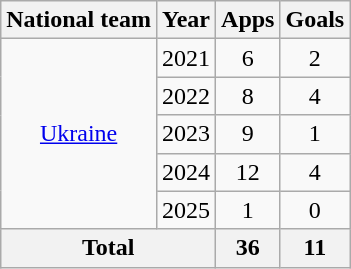<table class=wikitable style=text-align:center>
<tr>
<th>National team</th>
<th>Year</th>
<th>Apps</th>
<th>Goals</th>
</tr>
<tr>
<td rowspan=5><a href='#'>Ukraine</a></td>
<td>2021</td>
<td>6</td>
<td>2</td>
</tr>
<tr>
<td>2022</td>
<td>8</td>
<td>4</td>
</tr>
<tr>
<td>2023</td>
<td>9</td>
<td>1</td>
</tr>
<tr>
<td>2024</td>
<td>12</td>
<td>4</td>
</tr>
<tr>
<td>2025</td>
<td>1</td>
<td>0</td>
</tr>
<tr>
<th colspan=2>Total</th>
<th>36</th>
<th>11</th>
</tr>
</table>
